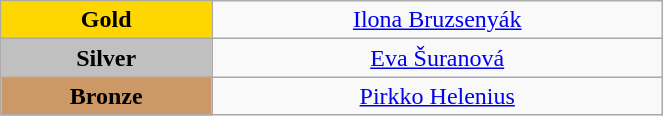<table class="wikitable" style="text-align:center; " width="35%">
<tr>
<td bgcolor="gold"><strong>Gold</strong></td>
<td><a href='#'>Ilona Bruzsenyák</a><br>  <small><em></em></small></td>
</tr>
<tr>
<td bgcolor="silver"><strong>Silver</strong></td>
<td><a href='#'>Eva Šuranová</a><br>  <small><em></em></small></td>
</tr>
<tr>
<td bgcolor="CC9966"><strong>Bronze</strong></td>
<td><a href='#'>Pirkko Helenius</a><br>  <small><em></em></small></td>
</tr>
</table>
